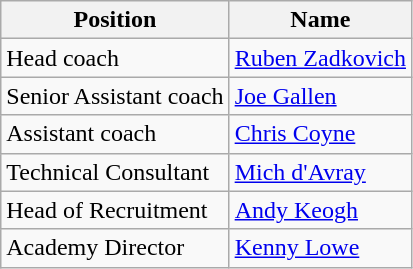<table class="wikitable">
<tr>
<th>Position</th>
<th>Name</th>
</tr>
<tr>
<td>Head coach</td>
<td> <a href='#'>Ruben Zadkovich</a></td>
</tr>
<tr>
<td>Senior Assistant coach</td>
<td> <a href='#'>Joe Gallen</a></td>
</tr>
<tr>
<td>Assistant coach</td>
<td> <a href='#'>Chris Coyne</a></td>
</tr>
<tr>
<td>Technical Consultant</td>
<td> <a href='#'>Mich d'Avray</a></td>
</tr>
<tr>
<td>Head of Recruitment</td>
<td> <a href='#'>Andy Keogh</a></td>
</tr>
<tr>
<td>Academy Director</td>
<td> <a href='#'>Kenny Lowe</a></td>
</tr>
</table>
